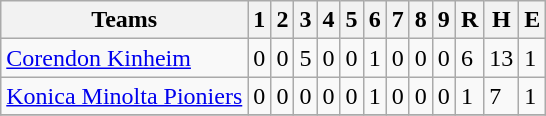<table class="wikitable">
<tr>
<th>Teams</th>
<th>1</th>
<th>2</th>
<th>3</th>
<th>4</th>
<th>5</th>
<th>6</th>
<th>7</th>
<th>8</th>
<th>9</th>
<th>R</th>
<th>H</th>
<th>E</th>
</tr>
<tr>
<td><a href='#'>Corendon Kinheim</a></td>
<td>0</td>
<td>0</td>
<td>5</td>
<td>0</td>
<td>0</td>
<td>1</td>
<td>0</td>
<td>0</td>
<td>0</td>
<td>6</td>
<td>13</td>
<td>1</td>
</tr>
<tr>
<td><a href='#'>Konica Minolta Pioniers</a></td>
<td>0</td>
<td>0</td>
<td>0</td>
<td>0</td>
<td>0</td>
<td>1</td>
<td>0</td>
<td>0</td>
<td>0</td>
<td>1</td>
<td>7</td>
<td>1</td>
</tr>
<tr>
</tr>
</table>
